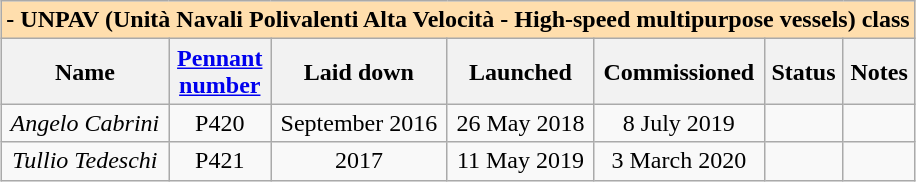<table border="1" class="sortable wikitable" style="margin:1em auto;">
<tr>
<th colspan="11" style="background:#ffdead;"> - UNPAV (Unità Navali Polivalenti Alta Velocità - High-speed multipurpose vessels) class</th>
</tr>
<tr>
<th>Name</th>
<th><a href='#'>Pennant<br>number</a></th>
<th>Laid down</th>
<th>Launched</th>
<th>Commissioned</th>
<th>Status</th>
<th>Notes</th>
</tr>
<tr style="text-align:center;">
<td><em>Angelo Cabrini</em></td>
<td>P420</td>
<td>September 2016</td>
<td>26 May 2018</td>
<td>8 July 2019</td>
<td></td>
<td></td>
</tr>
<tr style="text-align:center;">
<td><em>Tullio Tedeschi</em></td>
<td>P421</td>
<td>2017</td>
<td>11 May 2019</td>
<td>3 March 2020</td>
<td></td>
<td></td>
</tr>
</table>
